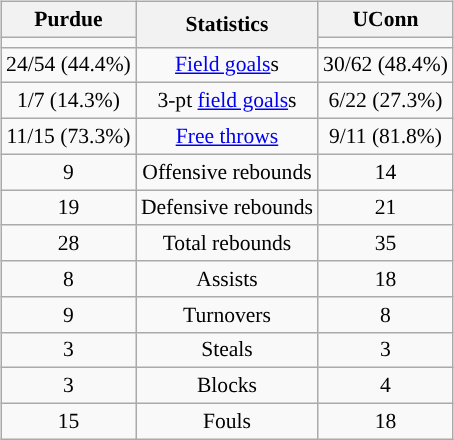<table style="width:100%;">
<tr>
<td valign=top align=right width=33%><br>










</td>
<td style="vertical-align:top; align:center; width:33%;"><br><table style="width:100%;">
<tr>
<td style="width=50%;"></td>
<td></td>
<td style="width=50%;"></td>
</tr>
</table>
<table class="wikitable" style="font-size:90%; text-align:center; margin:auto;" align=center>
<tr>
<th>Purdue</th>
<th rowspan=2>Statistics</th>
<th>UConn</th>
</tr>
<tr>
<td style="background:#"></td>
<td style="background:#"></td>
</tr>
<tr>
<td>24/54 (44.4%)</td>
<td><a href='#'>Field goals</a>s</td>
<td>30/62 (48.4%)</td>
</tr>
<tr>
<td>1/7 (14.3%)</td>
<td>3-pt <a href='#'>field goals</a>s</td>
<td>6/22 (27.3%)</td>
</tr>
<tr>
<td>11/15 (73.3%)</td>
<td><a href='#'>Free throws</a></td>
<td>9/11 (81.8%)</td>
</tr>
<tr>
<td>9</td>
<td>Offensive rebounds</td>
<td>14</td>
</tr>
<tr>
<td>19</td>
<td>Defensive rebounds</td>
<td>21</td>
</tr>
<tr>
<td>28</td>
<td>Total rebounds</td>
<td>35</td>
</tr>
<tr>
<td>8</td>
<td>Assists</td>
<td>18</td>
</tr>
<tr>
<td>9</td>
<td>Turnovers</td>
<td>8</td>
</tr>
<tr>
<td>3</td>
<td>Steals</td>
<td>3</td>
</tr>
<tr>
<td>3</td>
<td>Blocks</td>
<td>4</td>
</tr>
<tr>
<td>15</td>
<td>Fouls</td>
<td>18</td>
</tr>
</table>
</td>
<td style="vertical-align:top; align:left; width:33%;"><br>








</td>
</tr>
</table>
